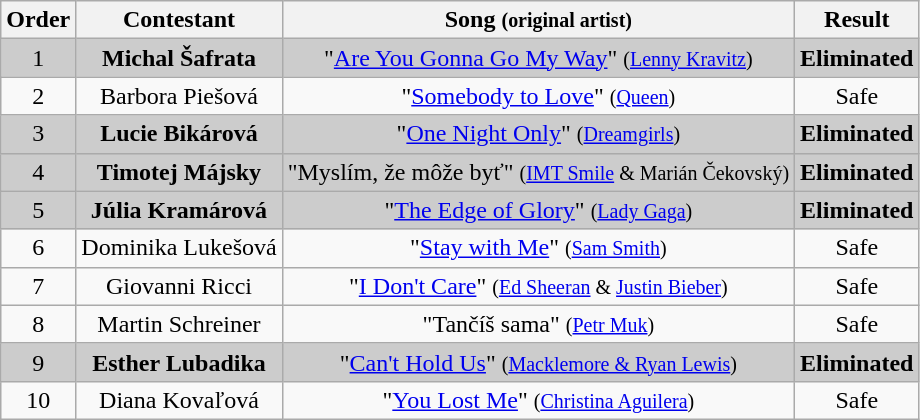<table class="wikitable plainrowheaders" style="text-align:center;">
<tr>
<th scope="col">Order</th>
<th scope="col">Contestant</th>
<th scope="col">Song <small>(original artist)</small></th>
<th scope="col">Result</th>
</tr>
<tr style="background:#ccc;">
<td>1</td>
<td><strong>Michal Šafrata</strong></td>
<td>"<a href='#'>Are You Gonna Go My Way</a>" <small>(<a href='#'>Lenny Kravitz</a>)</small></td>
<td><strong>Eliminated</strong></td>
</tr>
<tr>
<td>2</td>
<td>Barbora Piešová</td>
<td>"<a href='#'>Somebody to Love</a>" <small>(<a href='#'>Queen</a>)</small></td>
<td>Safe</td>
</tr>
<tr style="background:#ccc;">
<td>3</td>
<td><strong>Lucie Bikárová</strong></td>
<td>"<a href='#'>One Night Only</a>" <small>(<a href='#'>Dreamgirls</a>)</small></td>
<td><strong>Eliminated</strong></td>
</tr>
<tr style="background:#ccc;">
<td>4</td>
<td><strong>Timotej Májsky</strong></td>
<td>"Myslím, že môže byť" <small>(<a href='#'>IMT Smile</a> & Marián Čekovský)</small></td>
<td><strong>Eliminated</strong></td>
</tr>
<tr style="background:#ccc;">
<td>5</td>
<td><strong>Júlia Kramárová</strong></td>
<td>"<a href='#'>The Edge of Glory</a>" <small>(<a href='#'>Lady Gaga</a>)</small></td>
<td><strong>Eliminated</strong></td>
</tr>
<tr>
<td>6</td>
<td>Dominika Lukešová</td>
<td>"<a href='#'>Stay with Me</a>" <small>(<a href='#'>Sam Smith</a>)</small></td>
<td>Safe</td>
</tr>
<tr>
<td>7</td>
<td>Giovanni Ricci</td>
<td>"<a href='#'>I Don't Care</a>" <small>(<a href='#'>Ed Sheeran</a> & <a href='#'>Justin Bieber</a>)</small></td>
<td>Safe</td>
</tr>
<tr>
<td>8</td>
<td>Martin Schreiner</td>
<td>"Tančíš sama" <small>(<a href='#'>Petr Muk</a>)</small></td>
<td>Safe</td>
</tr>
<tr style="background:#ccc;">
<td>9</td>
<td><strong>Esther Lubadika</strong></td>
<td>"<a href='#'>Can't Hold Us</a>" <small>(<a href='#'>Macklemore & Ryan Lewis</a>)</small></td>
<td><strong>Eliminated</strong></td>
</tr>
<tr>
<td>10</td>
<td>Diana Kovaľová</td>
<td>"<a href='#'>You Lost Me</a>" <small>(<a href='#'>Christina Aguilera</a>)</small></td>
<td>Safe</td>
</tr>
</table>
